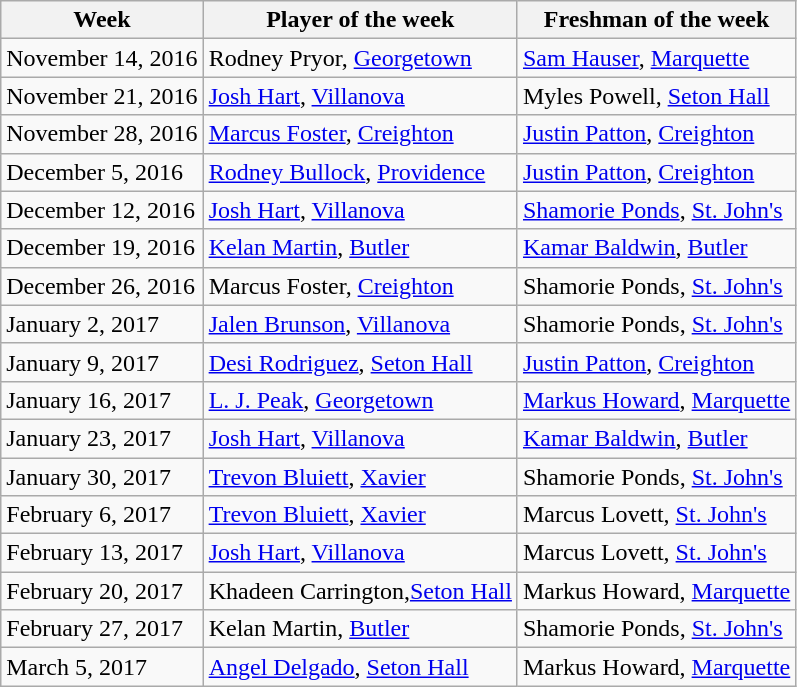<table class="wikitable" border="1">
<tr>
<th>Week</th>
<th>Player of the week</th>
<th>Freshman of the week</th>
</tr>
<tr>
<td>November 14, 2016</td>
<td>Rodney Pryor, <a href='#'>Georgetown</a></td>
<td><a href='#'>Sam Hauser</a>, <a href='#'>Marquette</a></td>
</tr>
<tr>
<td>November 21, 2016</td>
<td><a href='#'>Josh Hart</a>, <a href='#'>Villanova</a></td>
<td>Myles Powell, <a href='#'>Seton Hall</a></td>
</tr>
<tr>
<td>November 28, 2016</td>
<td><a href='#'>Marcus Foster</a>, <a href='#'>Creighton</a></td>
<td><a href='#'>Justin Patton</a>, <a href='#'>Creighton</a></td>
</tr>
<tr>
<td>December 5, 2016</td>
<td><a href='#'>Rodney Bullock</a>, <a href='#'>Providence</a></td>
<td><a href='#'>Justin Patton</a>, <a href='#'>Creighton</a></td>
</tr>
<tr>
<td>December 12, 2016</td>
<td><a href='#'>Josh Hart</a>, <a href='#'>Villanova</a></td>
<td><a href='#'>Shamorie Ponds</a>, <a href='#'>St. John's</a></td>
</tr>
<tr>
<td>December 19, 2016</td>
<td><a href='#'>Kelan Martin</a>, <a href='#'>Butler</a></td>
<td><a href='#'>Kamar Baldwin</a>, <a href='#'>Butler</a></td>
</tr>
<tr>
<td>December 26, 2016</td>
<td>Marcus Foster, <a href='#'>Creighton</a></td>
<td>Shamorie Ponds, <a href='#'>St. John's</a></td>
</tr>
<tr>
<td>January 2, 2017</td>
<td><a href='#'>Jalen Brunson</a>, <a href='#'>Villanova</a></td>
<td>Shamorie Ponds, <a href='#'>St. John's</a></td>
</tr>
<tr>
<td>January 9, 2017</td>
<td><a href='#'>Desi Rodriguez</a>, <a href='#'>Seton Hall</a></td>
<td><a href='#'>Justin Patton</a>, <a href='#'>Creighton</a></td>
</tr>
<tr>
<td>January 16, 2017</td>
<td><a href='#'>L. J. Peak</a>, <a href='#'>Georgetown</a></td>
<td><a href='#'>Markus Howard</a>, <a href='#'>Marquette</a></td>
</tr>
<tr>
<td>January 23, 2017</td>
<td><a href='#'>Josh Hart</a>, <a href='#'>Villanova</a></td>
<td><a href='#'>Kamar Baldwin</a>, <a href='#'>Butler</a></td>
</tr>
<tr>
<td>January 30, 2017</td>
<td><a href='#'>Trevon Bluiett</a>, <a href='#'>Xavier</a></td>
<td>Shamorie Ponds, <a href='#'>St. John's</a></td>
</tr>
<tr>
<td>February 6, 2017</td>
<td><a href='#'>Trevon Bluiett</a>, <a href='#'>Xavier</a></td>
<td>Marcus Lovett, <a href='#'>St. John's</a></td>
</tr>
<tr>
<td>February 13, 2017</td>
<td><a href='#'>Josh Hart</a>, <a href='#'>Villanova</a></td>
<td>Marcus Lovett, <a href='#'>St. John's</a></td>
</tr>
<tr>
<td>February 20, 2017</td>
<td>Khadeen Carrington,<a href='#'>Seton Hall</a></td>
<td>Markus Howard, <a href='#'>Marquette</a></td>
</tr>
<tr>
<td>February 27, 2017</td>
<td>Kelan Martin, <a href='#'>Butler</a></td>
<td>Shamorie Ponds, <a href='#'>St. John's</a></td>
</tr>
<tr>
<td>March 5, 2017</td>
<td><a href='#'>Angel Delgado</a>, <a href='#'>Seton Hall</a></td>
<td>Markus Howard, <a href='#'>Marquette</a></td>
</tr>
</table>
